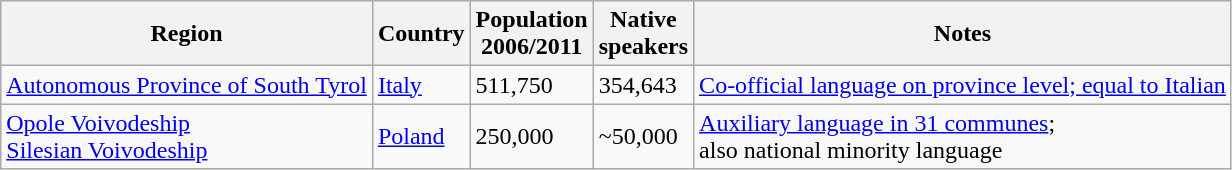<table class="wikitable">
<tr>
<th>Region</th>
<th>Country</th>
<th>Population<br>2006/2011<br></th>
<th>Native<br>speakers</th>
<th>Notes</th>
</tr>
<tr>
<td><a href='#'>Autonomous Province of South Tyrol</a></td>
<td><a href='#'>Italy</a></td>
<td>511,750</td>
<td>354,643 </td>
<td><a href='#'>Co-official language on province level; equal to Italian</a></td>
</tr>
<tr>
<td><a href='#'>Opole Voivodeship</a> <br><a href='#'>Silesian Voivodeship</a> </td>
<td><a href='#'>Poland</a></td>
<td>250,000</td>
<td>~50,000 </td>
<td><a href='#'>Auxiliary language in 31 communes</a>;<br>also national minority language</td>
</tr>
</table>
